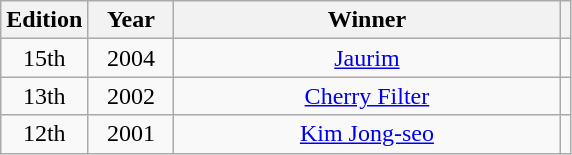<table class="wikitable" style="text-align: center">
<tr>
<th width="50">Edition</th>
<th width="50">Year</th>
<th width="250">Winner</th>
<th></th>
</tr>
<tr>
<td>15th</td>
<td>2004</td>
<td><a href='#'>Jaurim</a></td>
<td></td>
</tr>
<tr>
<td>13th</td>
<td>2002</td>
<td><a href='#'>Cherry Filter</a></td>
<td></td>
</tr>
<tr>
<td>12th</td>
<td>2001</td>
<td><a href='#'>Kim Jong-seo</a></td>
<td></td>
</tr>
</table>
